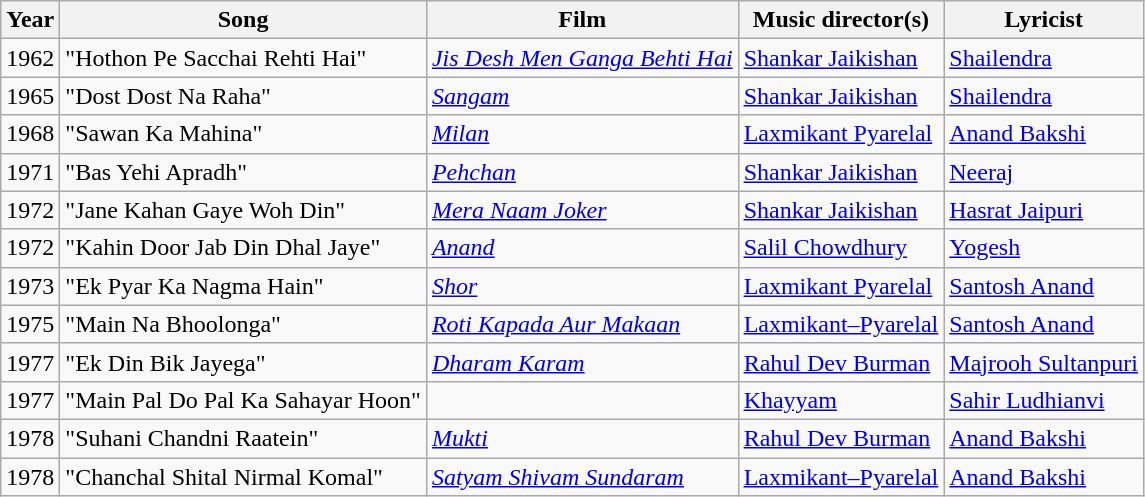<table class="wikitable sortable">
<tr>
<th>Year</th>
<th>Song</th>
<th>Film</th>
<th>Music director(s)</th>
<th>Lyricist</th>
</tr>
<tr>
<td>1962</td>
<td>"Hothon Pe Sacchai Rehti Hai"</td>
<td><em><a href='#'>Jis Desh Men Ganga Behti Hai</a></em></td>
<td><a href='#'>Shankar Jaikishan</a></td>
<td><a href='#'>Shailendra</a></td>
</tr>
<tr>
<td>1965</td>
<td>"Dost Dost Na Raha"</td>
<td><em><a href='#'>Sangam</a></em></td>
<td><a href='#'>Shankar Jaikishan</a></td>
<td><a href='#'>Shailendra</a></td>
</tr>
<tr>
<td>1968</td>
<td>"Sawan Ka Mahina"</td>
<td><em><a href='#'>Milan</a></em></td>
<td><a href='#'>Laxmikant Pyarelal</a></td>
<td><a href='#'>Anand Bakshi</a></td>
</tr>
<tr>
<td>1971</td>
<td>"Bas Yehi Apradh"</td>
<td><em><a href='#'>Pehchan</a></em></td>
<td><a href='#'>Shankar Jaikishan</a></td>
<td><a href='#'>Neeraj</a></td>
</tr>
<tr>
<td>1972</td>
<td>"Jane Kahan Gaye Woh Din"</td>
<td><em><a href='#'>Mera Naam Joker</a></em></td>
<td><a href='#'>Shankar Jaikishan</a></td>
<td><a href='#'>Hasrat Jaipuri</a></td>
</tr>
<tr>
<td>1972</td>
<td>"Kahin Door Jab Din Dhal Jaye"</td>
<td><em><a href='#'>Anand</a></em></td>
<td><a href='#'>Salil Chowdhury</a></td>
<td><a href='#'>Yogesh</a></td>
</tr>
<tr>
<td>1973</td>
<td>"Ek Pyar Ka Nagma Hain"</td>
<td><em><a href='#'>Shor</a></em></td>
<td><a href='#'>Laxmikant Pyarelal</a></td>
<td><a href='#'>Santosh Anand</a></td>
</tr>
<tr>
<td>1975</td>
<td>"Main Na Bhoolonga"</td>
<td><em><a href='#'>Roti Kapada Aur Makaan</a></em></td>
<td><a href='#'>Laxmikant–Pyarelal</a></td>
<td><a href='#'>Santosh Anand</a></td>
</tr>
<tr>
<td>1977</td>
<td>"Ek Din Bik Jayega"</td>
<td><em><a href='#'>Dharam Karam</a></em></td>
<td><a href='#'>Rahul Dev Burman</a></td>
<td><a href='#'>Majrooh Sultanpuri</a></td>
</tr>
<tr>
<td>1977</td>
<td>"Main Pal Do Pal Ka Sahayar Hoon"</td>
<td></td>
<td><a href='#'>Khayyam</a></td>
<td><a href='#'>Sahir Ludhianvi</a></td>
</tr>
<tr>
<td>1978</td>
<td>"Suhani Chandni Raatein"</td>
<td><em><a href='#'>Mukti</a></em></td>
<td><a href='#'>Rahul Dev Burman</a></td>
<td><a href='#'>Anand Bakshi</a></td>
</tr>
<tr>
<td>1978</td>
<td>"Chanchal Shital Nirmal Komal"</td>
<td><em><a href='#'>Satyam Shivam Sundaram</a></em></td>
<td><a href='#'>Laxmikant–Pyarelal</a></td>
<td><a href='#'>Anand Bakshi</a></td>
</tr>
</table>
